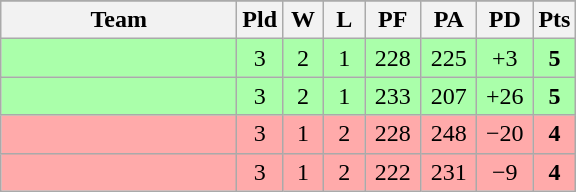<table class=wikitable>
<tr align=center>
</tr>
<tr>
<th width=150>Team</th>
<th width=20>Pld</th>
<th width=20>W</th>
<th width=20>L</th>
<th width=30>PF</th>
<th width=30>PA</th>
<th width=30>PD</th>
<th width=20>Pts</th>
</tr>
<tr align=center bgcolor=#aaffaa>
<td align=left></td>
<td>3</td>
<td>2</td>
<td>1</td>
<td>228</td>
<td>225</td>
<td>+3</td>
<td><strong>5</strong></td>
</tr>
<tr align=center bgcolor=#aaffaa>
<td align=left></td>
<td>3</td>
<td>2</td>
<td>1</td>
<td>233</td>
<td>207</td>
<td>+26</td>
<td><strong>5</strong></td>
</tr>
<tr align=center bgcolor=#ffaaaa>
<td align=left></td>
<td>3</td>
<td>1</td>
<td>2</td>
<td>228</td>
<td>248</td>
<td>−20</td>
<td><strong>4</strong></td>
</tr>
<tr align=center bgcolor=#ffaaaa>
<td align=left></td>
<td>3</td>
<td>1</td>
<td>2</td>
<td>222</td>
<td>231</td>
<td>−9</td>
<td><strong>4</strong></td>
</tr>
</table>
